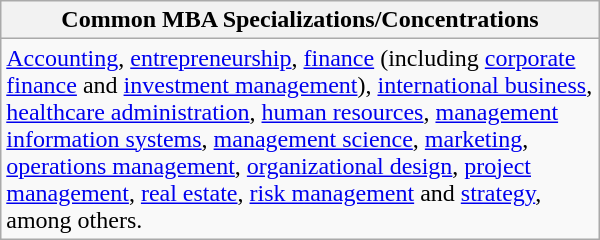<table class="wikitable floatright" | width="400">
<tr style="text-align:center;">
<th>Common MBA Specializations/Concentrations</th>
</tr>
<tr>
<td><a href='#'>Accounting</a>, <a href='#'>entrepreneurship</a>, <a href='#'>finance</a> (including <a href='#'>corporate finance</a> and <a href='#'>investment management</a>), <a href='#'>international business</a>, <a href='#'>healthcare administration</a>, <a href='#'>human resources</a>, <a href='#'>management information systems</a>, <a href='#'>management science</a>, <a href='#'>marketing</a>, <a href='#'>operations management</a>, <a href='#'>organizational design</a>, <a href='#'>project management</a>, <a href='#'>real estate</a>, <a href='#'>risk management</a> and <a href='#'>strategy</a>, among others.</td>
</tr>
</table>
